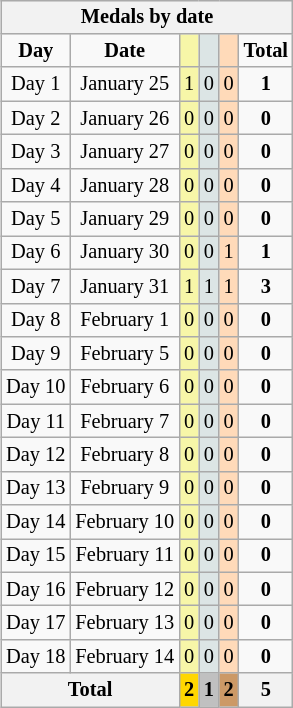<table class=wikitable style="font-size:85%;float:right;clear:right;">
<tr bgcolor=efefef>
<th colspan=6><strong>Medals by date</strong></th>
</tr>
<tr align=center>
<td><strong>Day</strong></td>
<td><strong>Date</strong></td>
<td bgcolor=#f7f6a8></td>
<td bgcolor=#dce5e5></td>
<td bgcolor=#ffdab9></td>
<td><strong>Total</strong></td>
</tr>
<tr align=center>
<td>Day 1</td>
<td>January 25</td>
<td bgcolor=F7F6A8>1</td>
<td bgcolor=DCE5E5>0</td>
<td bgcolor=FFDAB9>0</td>
<td><strong>1</strong></td>
</tr>
<tr align=center>
<td>Day 2</td>
<td>January 26</td>
<td bgcolor=F7F6A8>0</td>
<td bgcolor=DCE5E5>0</td>
<td bgcolor=FFDAB9>0</td>
<td><strong>0</strong></td>
</tr>
<tr align=center>
<td>Day 3</td>
<td>January 27</td>
<td bgcolor=F7F6A8>0</td>
<td bgcolor=DCE5E5>0</td>
<td bgcolor=FFDAB9>0</td>
<td><strong>0</strong></td>
</tr>
<tr align=center>
<td>Day 4</td>
<td>January 28</td>
<td bgcolor=F7F6A8>0</td>
<td bgcolor=DCE5E5>0</td>
<td bgcolor=FFDAB9>0</td>
<td><strong>0</strong></td>
</tr>
<tr align=center>
<td>Day 5</td>
<td>January 29</td>
<td bgcolor=F7F6A8>0</td>
<td bgcolor=DCE5E5>0</td>
<td bgcolor=FFDAB9>0</td>
<td><strong>0</strong></td>
</tr>
<tr align=center>
<td>Day 6</td>
<td>January 30</td>
<td bgcolor=F7F6A8>0</td>
<td bgcolor=DCE5E5>0</td>
<td bgcolor=FFDAB9>1</td>
<td><strong>1</strong></td>
</tr>
<tr align=center>
<td>Day 7</td>
<td>January 31</td>
<td bgcolor=F7F6A8>1</td>
<td bgcolor=DCE5E5>1</td>
<td bgcolor=FFDAB9>1</td>
<td><strong>3</strong></td>
</tr>
<tr align=center>
<td>Day 8</td>
<td>February 1</td>
<td bgcolor=F7F6A8>0</td>
<td bgcolor=DCE5E5>0</td>
<td bgcolor=FFDAB9>0</td>
<td><strong>0</strong></td>
</tr>
<tr align=center>
<td>Day 9</td>
<td>February 5</td>
<td bgcolor=F7F6A8>0</td>
<td bgcolor=DCE5E5>0</td>
<td bgcolor=FFDAB9>0</td>
<td><strong>0</strong></td>
</tr>
<tr align=center>
<td>Day 10</td>
<td>February 6</td>
<td bgcolor=F7F6A8>0</td>
<td bgcolor=DCE5E5>0</td>
<td bgcolor=FFDAB9>0</td>
<td><strong>0</strong></td>
</tr>
<tr align=center>
<td>Day 11</td>
<td>February 7</td>
<td bgcolor=F7F6A8>0</td>
<td bgcolor=DCE5E5>0</td>
<td bgcolor=FFDAB9>0</td>
<td><strong>0</strong></td>
</tr>
<tr align=center>
<td>Day 12</td>
<td>February 8</td>
<td bgcolor=F7F6A8>0</td>
<td bgcolor=DCE5E5>0</td>
<td bgcolor=FFDAB9>0</td>
<td><strong>0</strong></td>
</tr>
<tr align=center>
<td>Day 13</td>
<td>February 9</td>
<td bgcolor=F7F6A8>0</td>
<td bgcolor=DCE5E5>0</td>
<td bgcolor=FFDAB9>0</td>
<td><strong>0</strong></td>
</tr>
<tr align=center>
<td>Day 14</td>
<td>February 10</td>
<td bgcolor=F7F6A8>0</td>
<td bgcolor=DCE5E5>0</td>
<td bgcolor=FFDAB9>0</td>
<td><strong>0</strong></td>
</tr>
<tr align=center>
<td>Day 15</td>
<td>February 11</td>
<td bgcolor=F7F6A8>0</td>
<td bgcolor=DCE5E5>0</td>
<td bgcolor=FFDAB9>0</td>
<td><strong>0</strong></td>
</tr>
<tr align=center>
<td>Day 16</td>
<td>February 12</td>
<td bgcolor=F7F6A8>0</td>
<td bgcolor=DCE5E5>0</td>
<td bgcolor=FFDAB9>0</td>
<td><strong>0</strong></td>
</tr>
<tr align=center>
<td>Day 17</td>
<td>February 13</td>
<td bgcolor=F7F6A8>0</td>
<td bgcolor=DCE5E5>0</td>
<td bgcolor=FFDAB9>0</td>
<td><strong>0</strong></td>
</tr>
<tr align=center>
<td>Day 18</td>
<td>February 14</td>
<td bgcolor=F7F6A8>0</td>
<td bgcolor=DCE5E5>0</td>
<td bgcolor=FFDAB9>0</td>
<td><strong>0</strong></td>
</tr>
<tr>
<th colspan=2><strong>Total</strong></th>
<th style="background:gold"><strong>2</strong></th>
<th style="background:silver"><strong>1</strong></th>
<th style="background:#c96"><strong>2</strong></th>
<th><strong>5</strong></th>
</tr>
</table>
